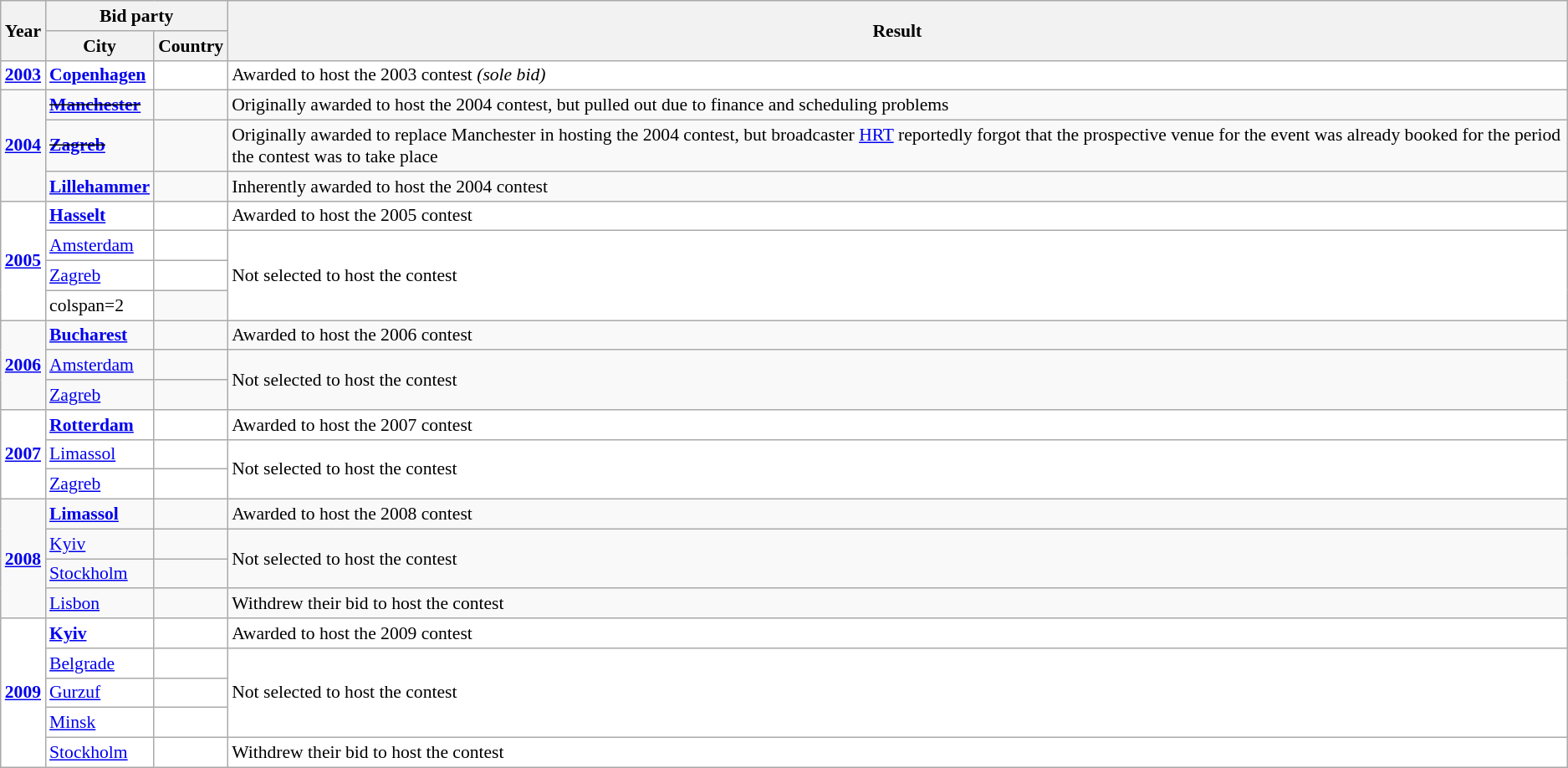<table class="wikitable collapsible" style="font-size:90%">
<tr>
<th rowspan=2>Year</th>
<th colspan=2>Bid party</th>
<th rowspan=2>Result</th>
</tr>
<tr>
<th>City</th>
<th>Country</th>
</tr>
<tr bgcolor=white>
<td align=center><strong><a href='#'>2003</a></strong></td>
<td><strong><a href='#'>Copenhagen</a></strong></td>
<td><strong></strong></td>
<td>Awarded to host the 2003 contest <em>(sole bid)</em></td>
</tr>
<tr>
<td rowspan=3 align=center><strong><a href='#'>2004</a></strong></td>
<td><s><strong><a href='#'>Manchester</a></strong></s></td>
<td><s><strong></strong></s></td>
<td>Originally awarded to host the 2004 contest, but pulled out due to finance and scheduling problems</td>
</tr>
<tr>
<td><s><strong><a href='#'>Zagreb</a></strong></s></td>
<td><s><strong></strong></s></td>
<td>Originally awarded to replace Manchester in hosting the 2004 contest, but broadcaster <a href='#'>HRT</a> reportedly forgot that the prospective venue for the event was already booked for the period the contest was to take place</td>
</tr>
<tr>
<td><strong><a href='#'>Lillehammer</a></strong></td>
<td><strong></strong></td>
<td>Inherently awarded to host the 2004 contest</td>
</tr>
<tr bgcolor=white>
<td rowspan=4 align=center><strong><a href='#'>2005</a></strong></td>
<td><strong><a href='#'>Hasselt</a></strong></td>
<td><strong></strong></td>
<td>Awarded to host the 2005 contest</td>
</tr>
<tr bgcolor=white>
<td><a href='#'>Amsterdam</a></td>
<td></td>
<td rowspan=3>Not selected to host the contest</td>
</tr>
<tr bgcolor=white>
<td><a href='#'>Zagreb</a></td>
<td></td>
</tr>
<tr bgcolor=white>
<td>colspan=2 </td>
</tr>
<tr>
<td rowspan=3 align=center><strong><a href='#'>2006</a></strong></td>
<td><strong><a href='#'>Bucharest</a></strong></td>
<td><strong></strong></td>
<td>Awarded to host the 2006 contest</td>
</tr>
<tr>
<td><a href='#'>Amsterdam</a></td>
<td></td>
<td rowspan=2>Not selected to host the contest</td>
</tr>
<tr>
<td><a href='#'>Zagreb</a></td>
<td></td>
</tr>
<tr bgcolor=white>
<td rowspan=3 align=center><strong><a href='#'>2007</a></strong></td>
<td><strong><a href='#'>Rotterdam</a></strong></td>
<td><strong></strong></td>
<td>Awarded to host the 2007 contest</td>
</tr>
<tr bgcolor=white>
<td><a href='#'>Limassol</a></td>
<td></td>
<td rowspan=2>Not selected to host the contest</td>
</tr>
<tr bgcolor=white>
<td><a href='#'>Zagreb</a></td>
<td></td>
</tr>
<tr>
<td rowspan=4 align=center><strong><a href='#'>2008</a></strong></td>
<td><strong><a href='#'>Limassol</a></strong></td>
<td><strong></strong></td>
<td>Awarded to host the 2008 contest</td>
</tr>
<tr>
<td><a href='#'>Kyiv</a></td>
<td></td>
<td rowspan=2>Not selected to host the contest</td>
</tr>
<tr>
<td><a href='#'>Stockholm</a></td>
<td></td>
</tr>
<tr>
<td><a href='#'>Lisbon</a></td>
<td></td>
<td>Withdrew their bid to host the contest</td>
</tr>
<tr bgcolor=white>
<td rowspan=5 align=center><strong><a href='#'>2009</a></strong></td>
<td><strong><a href='#'>Kyiv</a></strong></td>
<td><strong></strong></td>
<td>Awarded to host the 2009 contest</td>
</tr>
<tr bgcolor=white>
<td><a href='#'>Belgrade</a></td>
<td></td>
<td rowspan=3>Not selected to host the contest</td>
</tr>
<tr bgcolor=white>
<td><a href='#'>Gurzuf</a></td>
<td></td>
</tr>
<tr bgcolor=white>
<td><a href='#'>Minsk</a></td>
<td></td>
</tr>
<tr bgcolor=white>
<td><a href='#'>Stockholm</a></td>
<td></td>
<td>Withdrew their bid to host the contest</td>
</tr>
</table>
